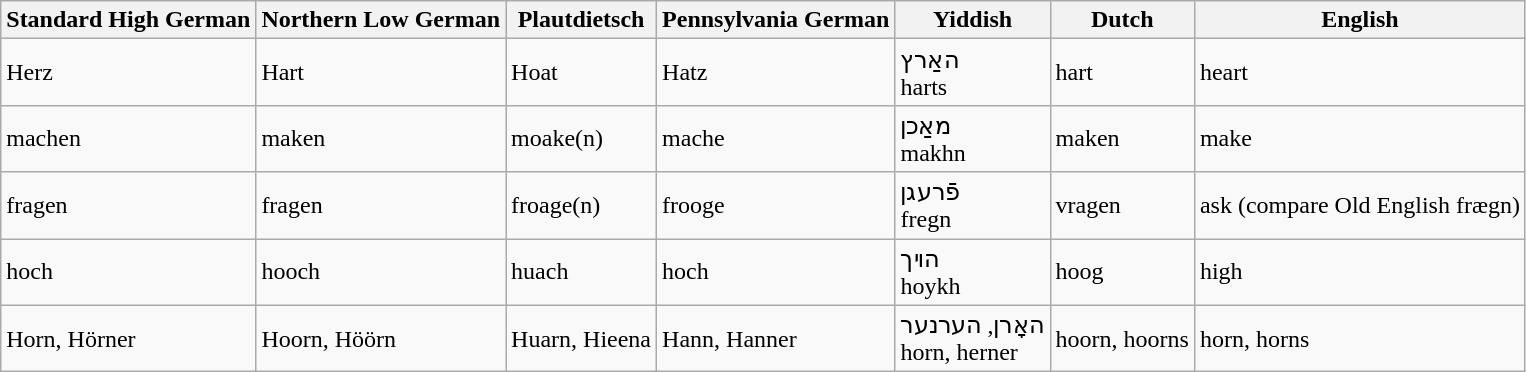<table class="wikitable">
<tr>
<th>Standard High German</th>
<th>Northern Low German</th>
<th>Plautdietsch</th>
<th>Pennsylvania German</th>
<th>Yiddish</th>
<th>Dutch</th>
<th>English</th>
</tr>
<tr>
<td>Herz</td>
<td>Hart</td>
<td>Hoat</td>
<td>Hatz</td>
<td>האַרץ<br>harts</td>
<td>hart</td>
<td>heart</td>
</tr>
<tr>
<td>machen</td>
<td>maken</td>
<td>moake(n)</td>
<td>mache</td>
<td>מאַכן<br>makhn</td>
<td>maken</td>
<td>make</td>
</tr>
<tr>
<td>fragen</td>
<td>fragen</td>
<td>froage(n)</td>
<td>frooge</td>
<td>פֿרעגן<br>fregn</td>
<td>vragen</td>
<td>ask (compare Old English frægn)</td>
</tr>
<tr>
<td>hoch</td>
<td>hooch</td>
<td>huach</td>
<td>hoch</td>
<td>הױך<br>hoykh</td>
<td>hoog</td>
<td>high</td>
</tr>
<tr>
<td>Horn, Hörner</td>
<td>Hoorn, Höörn</td>
<td>Huarn, Hieena</td>
<td>Hann, Hanner</td>
<td>האָרן, הערנער<br>horn, herner</td>
<td>hoorn, hoorns</td>
<td>horn, horns</td>
</tr>
</table>
